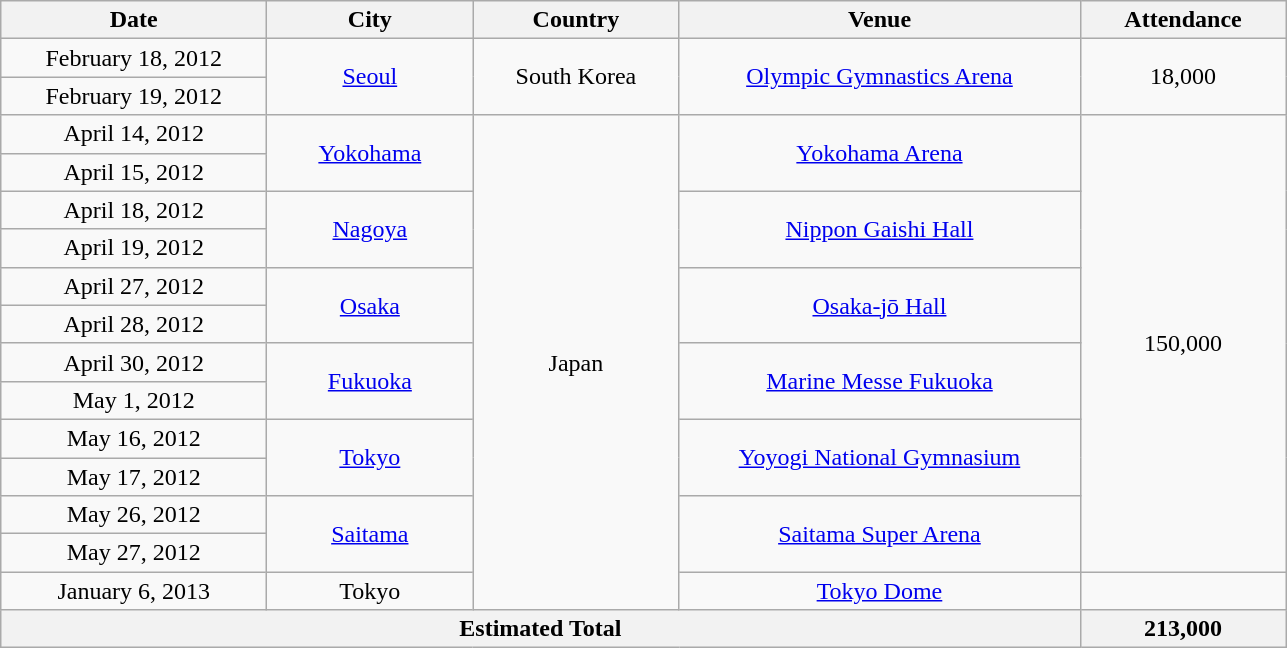<table class="wikitable" style="text-align:center;">
<tr>
<th width="170">Date</th>
<th width="130">City</th>
<th width="130">Country</th>
<th width="260">Venue</th>
<th width="130">Attendance</th>
</tr>
<tr>
<td>February 18, 2012</td>
<td rowspan=2><a href='#'>Seoul</a></td>
<td rowspan=2>South Korea</td>
<td rowspan=2><a href='#'>Olympic Gymnastics Arena</a></td>
<td rowspan="2">18,000</td>
</tr>
<tr>
<td>February 19, 2012</td>
</tr>
<tr>
<td>April 14, 2012</td>
<td rowspan=2><a href='#'>Yokohama</a></td>
<td rowspan=13>Japan</td>
<td rowspan=2><a href='#'>Yokohama Arena</a></td>
<td rowspan="12">150,000</td>
</tr>
<tr>
<td>April 15, 2012</td>
</tr>
<tr>
<td>April 18, 2012</td>
<td rowspan=2><a href='#'>Nagoya</a></td>
<td rowspan=2><a href='#'>Nippon Gaishi Hall</a></td>
</tr>
<tr>
<td>April 19, 2012</td>
</tr>
<tr>
<td>April 27, 2012</td>
<td rowspan=2><a href='#'>Osaka</a></td>
<td rowspan=2><a href='#'>Osaka-jō Hall</a></td>
</tr>
<tr>
<td>April 28, 2012</td>
</tr>
<tr>
<td>April 30, 2012</td>
<td rowspan=2><a href='#'>Fukuoka</a></td>
<td rowspan=2><a href='#'>Marine Messe Fukuoka</a></td>
</tr>
<tr>
<td>May 1, 2012</td>
</tr>
<tr>
<td>May 16, 2012</td>
<td rowspan=2><a href='#'>Tokyo</a></td>
<td rowspan=2><a href='#'>Yoyogi National Gymnasium</a></td>
</tr>
<tr>
<td>May 17, 2012</td>
</tr>
<tr>
<td>May 26, 2012</td>
<td rowspan=2><a href='#'>Saitama</a></td>
<td rowspan=2><a href='#'>Saitama Super Arena</a></td>
</tr>
<tr>
<td>May 27, 2012</td>
</tr>
<tr>
<td>January 6, 2013</td>
<td>Tokyo</td>
<td><a href='#'>Tokyo Dome</a></td>
<td></td>
</tr>
<tr>
<th colspan="4">Estimated Total</th>
<th>213,000</th>
</tr>
</table>
